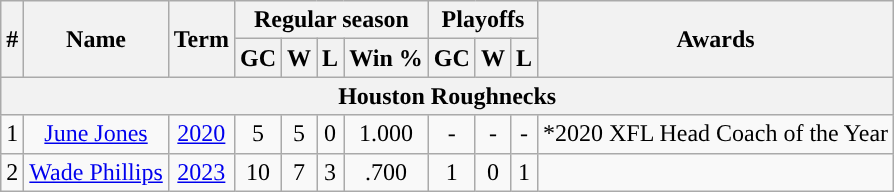<table class="wikitable" style="text-align:center">
<tr>
<th rowspan="2">#</th>
<th rowspan="2">Name</th>
<th rowspan="2">Term</th>
<th colspan="4">Regular season</th>
<th colspan="3">Playoffs</th>
<th rowspan="2">Awards</th>
</tr>
<tr>
<th>GC</th>
<th>W</th>
<th>L</th>
<th>Win %</th>
<th>GC</th>
<th>W</th>
<th>L</th>
</tr>
<tr>
<th colspan="11">Houston Roughnecks</th>
</tr>
<tr>
<td>1</td>
<td><a href='#'>June Jones</a></td>
<td><a href='#'>2020</a></td>
<td>5</td>
<td>5</td>
<td>0</td>
<td>1.000</td>
<td>-</td>
<td>-</td>
<td>-</td>
<td>*2020 XFL Head Coach of the Year</td>
</tr>
<tr>
<td>2</td>
<td><a href='#'>Wade Phillips</a></td>
<td><a href='#'>2023</a></td>
<td>10</td>
<td>7</td>
<td>3</td>
<td>.700</td>
<td>1</td>
<td>0</td>
<td>1</td>
<td></td>
</tr>
</table>
